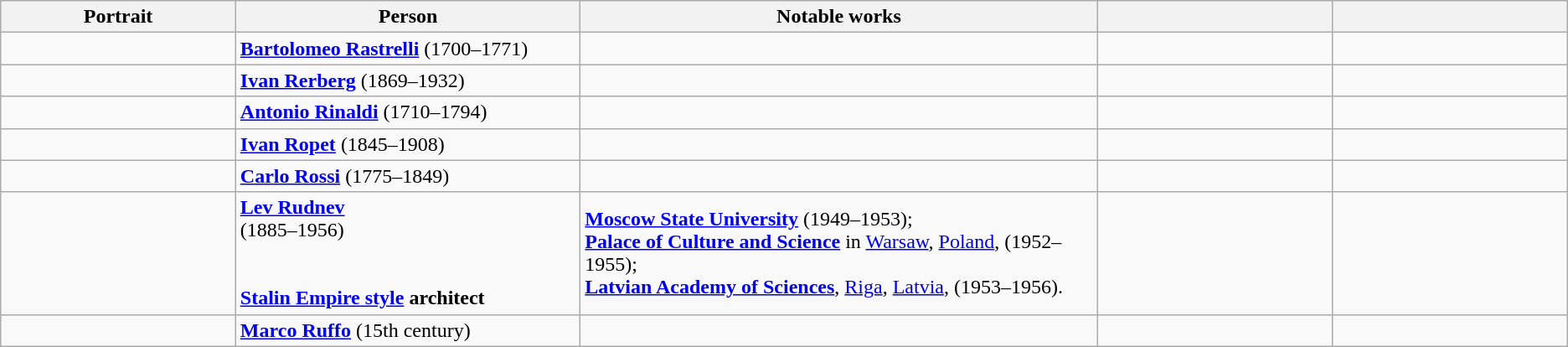<table class="wikitable">
<tr ">
<th style="width:15%;">Portrait</th>
<th style="width:22%;">Person</th>
<th style="width:33%;">Notable works</th>
<th style="width:15%;"></th>
<th style="width:15%;"></th>
</tr>
<tr>
<td></td>
<td><strong><a href='#'>Bartolomeo Rastrelli</a></strong> (1700–1771)</td>
<td></td>
<td></td>
<td></td>
</tr>
<tr>
<td></td>
<td><strong><a href='#'>Ivan Rerberg</a></strong> (1869–1932)<br></td>
<td></td>
<td></td>
<td></td>
</tr>
<tr>
<td></td>
<td><strong><a href='#'>Antonio Rinaldi</a></strong> (1710–1794)</td>
<td></td>
<td></td>
<td></td>
</tr>
<tr>
<td></td>
<td><strong><a href='#'>Ivan Ropet</a></strong> (1845–1908)</td>
<td></td>
<td></td>
<td></td>
</tr>
<tr>
<td></td>
<td><strong><a href='#'>Carlo Rossi</a></strong> (1775–1849)</td>
<td></td>
<td></td>
<td></td>
</tr>
<tr>
<td></td>
<td><strong><a href='#'>Lev Rudnev</a></strong> <br>(1885–1956)<br><br><br><strong><a href='#'>Stalin Empire style</a> architect</strong></td>
<td><strong><a href='#'>Moscow State University</a></strong> (1949–1953); <br><strong><a href='#'>Palace of Culture and Science</a></strong> in <a href='#'>Warsaw</a>, <a href='#'>Poland</a>, (1952–1955); <br><strong><a href='#'>Latvian Academy of Sciences</a></strong>, <a href='#'>Riga</a>, <a href='#'>Latvia</a>, (1953–1956).</td>
<td></td>
<td></td>
</tr>
<tr>
<td></td>
<td><strong><a href='#'>Marco Ruffo</a></strong> (15th century)<br></td>
<td></td>
<td></td>
<td></td>
</tr>
</table>
